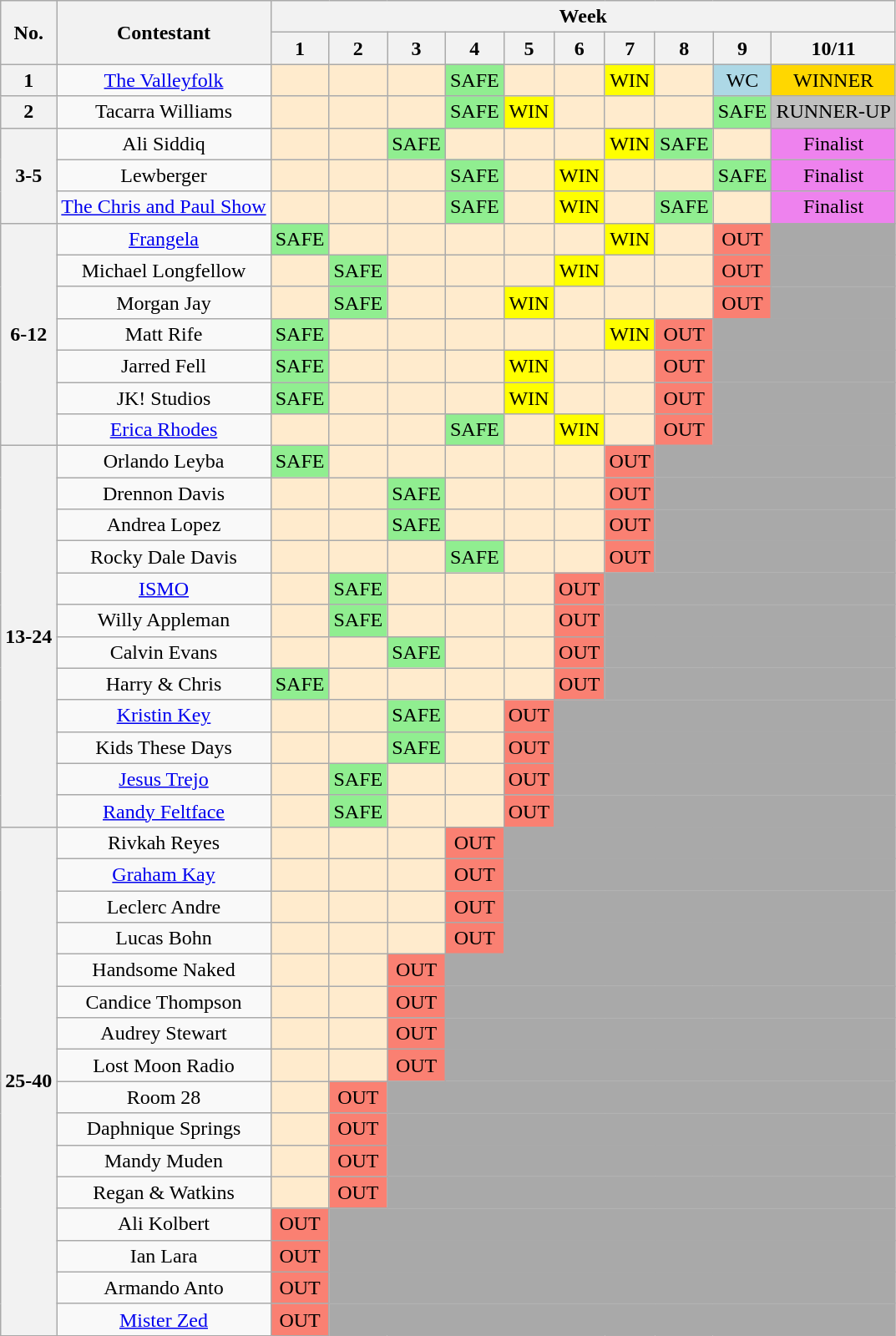<table class="wikitable" style="text-align: center;">
<tr>
<th rowspan="2">No.</th>
<th rowspan="2">Contestant</th>
<th colspan="10">Week</th>
</tr>
<tr>
<th>1</th>
<th>2</th>
<th>3</th>
<th>4</th>
<th>5</th>
<th>6</th>
<th>7</th>
<th>8</th>
<th>9</th>
<th>10/11</th>
</tr>
<tr>
<th>1</th>
<td><a href='#'>The Valleyfolk</a></td>
<td bgcolor="#FFEBCD"></td>
<td bgcolor="#FFEBCD"></td>
<td bgcolor="#FFEBCD"></td>
<td bgcolor="lightgreen">SAFE</td>
<td bgcolor="#FFEBCD"></td>
<td bgcolor="#FFEBCD"></td>
<td bgcolor="yellow">WIN</td>
<td bgcolor="#FFEBCD"></td>
<td bgcolor="lightblue">WC</td>
<td bgcolor=gold>WINNER</td>
</tr>
<tr>
<th>2</th>
<td>Tacarra Williams</td>
<td bgcolor="#FFEBCD"></td>
<td bgcolor="#FFEBCD"></td>
<td bgcolor="#FFEBCD"></td>
<td bgcolor="lightgreen">SAFE</td>
<td bgcolor="Yellow">WIN</td>
<td bgcolor="#FFEBCD"></td>
<td bgcolor="#FFEBCD"></td>
<td bgcolor="#FFEBCD"></td>
<td bgcolor="lightgreen">SAFE</td>
<td bgcolor=silver>RUNNER-UP</td>
</tr>
<tr>
<th rowspan=3>3-5</th>
<td>Ali Siddiq</td>
<td bgcolor="#FFEBCD"></td>
<td bgcolor="#FFEBCD"></td>
<td bgcolor="lightgreen">SAFE</td>
<td bgcolor="#FFEBCD"></td>
<td bgcolor="#FFEBCD"></td>
<td bgcolor="#FFEBCD"></td>
<td bgcolor="yellow">WIN</td>
<td bgcolor="lightgreen">SAFE</td>
<td bgcolor="#FFEBCD"></td>
<td bgcolor=violet>Finalist</td>
</tr>
<tr>
<td>Lewberger</td>
<td bgcolor="#FFEBCD"></td>
<td bgcolor="#FFEBCD"></td>
<td bgcolor="#FFEBCD"></td>
<td bgcolor="lightgreen">SAFE</td>
<td bgcolor="#FFEBCD"></td>
<td bgcolor="yellow">WIN</td>
<td bgcolor="#FFEBCD"></td>
<td bgcolor="#FFEBCD"></td>
<td bgcolor="lightgreen">SAFE</td>
<td bgcolor=violet>Finalist</td>
</tr>
<tr>
<td><a href='#'>The Chris and Paul Show</a></td>
<td bgcolor="#FFEBCD"></td>
<td bgcolor="#FFEBCD"></td>
<td bgcolor="#FFEBCD"></td>
<td bgcolor="lightgreen">SAFE</td>
<td bgcolor="#FFEBCD"></td>
<td bgcolor="yellow">WIN</td>
<td bgcolor="#FFEBCD"></td>
<td bgcolor="lightgreen">SAFE</td>
<td bgcolor="#FFEBCD"></td>
<td bgcolor=violet>Finalist</td>
</tr>
<tr>
<th rowspan=7>6-12</th>
<td><a href='#'>Frangela</a></td>
<td bgcolor="lightgreen">SAFE</td>
<td bgcolor="#FFEBCD"></td>
<td bgcolor="#FFEBCD"></td>
<td bgcolor="#FFEBCD"></td>
<td bgcolor="#FFEBCD"></td>
<td bgcolor="#FFEBCD"></td>
<td bgcolor="yellow">WIN</td>
<td bgcolor="#FFEBCD"></td>
<td bgcolor=salmon>OUT</td>
<td bgcolor=darkgrey></td>
</tr>
<tr>
<td>Michael Longfellow</td>
<td bgcolor="#FFEBCD"></td>
<td bgcolor="lightgreen">SAFE</td>
<td bgcolor="#FFEBCD"></td>
<td bgcolor="#FFEBCD"></td>
<td bgcolor="#FFEBCD"></td>
<td bgcolor="yellow">WIN</td>
<td bgcolor="#FFEBCD"></td>
<td bgcolor="#FFEBCD"></td>
<td bgcolor=salmon>OUT</td>
<td bgcolor=darkgrey></td>
</tr>
<tr>
<td>Morgan Jay</td>
<td bgcolor="#FFEBCD"></td>
<td bgcolor="lightgreen">SAFE</td>
<td bgcolor="#FFEBCD"></td>
<td bgcolor="#FFEBCD"></td>
<td bgcolor="Yellow">WIN</td>
<td bgcolor="#FFEBCD"></td>
<td bgcolor="#FFEBCD"></td>
<td bgcolor="#FFEBCD"></td>
<td bgcolor=salmon>OUT</td>
<td bgcolor=darkgrey></td>
</tr>
<tr>
<td>Matt Rife</td>
<td bgcolor=lightgreen>SAFE</td>
<td bgcolor="#FFEBCD"></td>
<td bgcolor="#FFEBCD"></td>
<td bgcolor="#FFEBCD"></td>
<td bgcolor="#FFEBCD"></td>
<td bgcolor="#FFEBCD"></td>
<td bgcolor=yellow>WIN</td>
<td bgcolor=salmon>OUT</td>
<td bgcolor=darkgrey colspan=2></td>
</tr>
<tr>
<td>Jarred Fell</td>
<td bgcolor="lightgreen">SAFE</td>
<td bgcolor="#FFEBCD"></td>
<td bgcolor="#FFEBCD"></td>
<td bgcolor="#FFEBCD"></td>
<td bgcolor=Yellow>WIN</td>
<td bgcolor="#FFEBCD"></td>
<td bgcolor="#FFEBCD"></td>
<td bgcolor=salmon>OUT</td>
<td bgcolor=darkgrey colspan=2></td>
</tr>
<tr>
<td>JK! Studios</td>
<td bgcolor="lightgreen">SAFE</td>
<td bgcolor="#FFEBCD"></td>
<td bgcolor="#FFEBCD"></td>
<td bgcolor="#FFEBCD"></td>
<td bgcolor="yellow">WIN</td>
<td bgcolor="#FFEBCD"></td>
<td bgcolor="#FFEBCD"></td>
<td bgcolor=salmon>OUT</td>
<td bgcolor=darkgrey colspan=2></td>
</tr>
<tr>
<td><a href='#'>Erica Rhodes</a></td>
<td bgcolor="#FFEBCD"></td>
<td bgcolor="#FFEBCD"></td>
<td bgcolor="#FFEBCD"></td>
<td bgcolor="lightgreen">SAFE</td>
<td bgcolor="#FFEBCD"></td>
<td bgcolor="yellow">WIN</td>
<td bgcolor="#FFEBCD"></td>
<td bgcolor=salmon>OUT</td>
<td bgcolor=darkgrey colspan=2></td>
</tr>
<tr>
<th rowspan=12>13-24</th>
<td>Orlando Leyba</td>
<td bgcolor="lightgreen">SAFE</td>
<td bgcolor="#FFEBCD"></td>
<td bgcolor="#FFEBCD"></td>
<td bgcolor="#FFEBCD"></td>
<td bgcolor="#FFEBCD"></td>
<td bgcolor="#FFEBCD"></td>
<td bgcolor=salmon>OUT</td>
<td bgcolor=darkgrey colspan=3></td>
</tr>
<tr>
<td>Drennon Davis</td>
<td bgcolor="#FFEBCD"></td>
<td bgcolor="#FFEBCD"></td>
<td bgcolor="lightgreen">SAFE</td>
<td bgcolor="#FFEBCD"></td>
<td bgcolor="#FFEBCD"></td>
<td bgcolor="#FFEBCD"></td>
<td bgcolor=salmon>OUT</td>
<td bgcolor=darkgrey colspan=3></td>
</tr>
<tr>
<td>Andrea Lopez</td>
<td bgcolor="#FFEBCD"></td>
<td bgcolor="#FFEBCD"></td>
<td bgcolor="lightgreen">SAFE</td>
<td bgcolor="#FFEBCD"></td>
<td bgcolor="#FFEBCD"></td>
<td bgcolor="#FFEBCD"></td>
<td bgcolor=salmon>OUT</td>
<td bgcolor=darkgrey colspan=3></td>
</tr>
<tr>
<td>Rocky Dale Davis</td>
<td bgcolor="#FFEBCD"></td>
<td bgcolor="#FFEBCD"></td>
<td bgcolor="#FFEBCD"></td>
<td bgcolor="lightgreen">SAFE</td>
<td bgcolor="#FFEBCD"></td>
<td bgcolor="#FFEBCD"></td>
<td bgcolor=salmon>OUT</td>
<td bgcolor=darkgrey colspan=3></td>
</tr>
<tr>
<td><a href='#'>ISMO</a></td>
<td bgcolor="#FFEBCD"></td>
<td bgcolor="lightgreen">SAFE</td>
<td bgcolor="#FFEBCD"></td>
<td bgcolor="#FFEBCD"></td>
<td bgcolor="#FFEBCD"></td>
<td bgcolor=salmon>OUT</td>
<td bgcolor=darkgrey colspan=4></td>
</tr>
<tr>
<td>Willy Appleman</td>
<td bgcolor="#FFEBCD"></td>
<td bgcolor="lightgreen">SAFE</td>
<td bgcolor="#FFEBCD"></td>
<td bgcolor="#FFEBCD"></td>
<td bgcolor="#FFEBCD"></td>
<td bgcolor=salmon>OUT</td>
<td bgcolor=darkgrey colspan=4></td>
</tr>
<tr>
<td>Calvin Evans</td>
<td bgcolor="#FFEBCD"></td>
<td bgcolor="#FFEBCD"></td>
<td bgcolor="lightgreen">SAFE</td>
<td bgcolor="#FFEBCD"></td>
<td bgcolor="#FFEBCD"></td>
<td bgcolor=salmon>OUT</td>
<td bgcolor=darkgrey colspan=4></td>
</tr>
<tr>
<td>Harry & Chris</td>
<td bgcolor="lightgreen">SAFE</td>
<td bgcolor="#FFEBCD"></td>
<td bgcolor="#FFEBCD"></td>
<td bgcolor="#FFEBCD"></td>
<td bgcolor="#FFEBCD"></td>
<td bgcolor=salmon>OUT</td>
<td bgcolor=darkgrey colspan=4></td>
</tr>
<tr>
<td><a href='#'>Kristin Key</a></td>
<td bgcolor="#FFEBCD"></td>
<td bgcolor="#FFEBCD"></td>
<td bgcolor="lightgreen">SAFE</td>
<td bgcolor="#FFEBCD"></td>
<td bgcolor=salmon>OUT</td>
<td colspan=5 bgcolor=darkgrey></td>
</tr>
<tr>
<td>Kids These Days</td>
<td bgcolor="#FFEBCD"></td>
<td bgcolor="#FFEBCD"></td>
<td bgcolor="lightgreen">SAFE</td>
<td bgcolor="#FFEBCD"></td>
<td bgcolor=salmon>OUT</td>
<td colspan=5 bgcolor=darkgrey></td>
</tr>
<tr>
<td><a href='#'>Jesus Trejo</a></td>
<td bgcolor="#FFEBCD"></td>
<td bgcolor="lightgreen">SAFE</td>
<td bgcolor="#FFEBCD"></td>
<td bgcolor="#FFEBCD"></td>
<td bgcolor=salmon>OUT</td>
<td colspan=5 bgcolor=darkgrey></td>
</tr>
<tr>
<td><a href='#'>Randy Feltface</a></td>
<td bgcolor="#FFEBCD"></td>
<td bgcolor=lightgreen>SAFE</td>
<td bgcolor="#FFEBCD"></td>
<td bgcolor="#FFEBCD"></td>
<td bgcolor=salmon>OUT</td>
<td colspan=5 bgcolor=darkgrey></td>
</tr>
<tr>
<th rowspan=16>25-40</th>
<td>Rivkah Reyes</td>
<td bgcolor=#FFEBCD></td>
<td bgcolor=#FFEBCD></td>
<td bgcolor=#FFEBCD></td>
<td bgcolor=salmon>OUT</td>
<td colspan=6 bgcolor=darkgrey></td>
</tr>
<tr>
<td><a href='#'>Graham Kay</a></td>
<td bgcolor=#FFEBCD></td>
<td bgcolor=#FFEBCD></td>
<td bgcolor=#FFEBCD></td>
<td bgcolor=salmon>OUT</td>
<td colspan=6 bgcolor=darkgrey></td>
</tr>
<tr>
<td>Leclerc Andre</td>
<td bgcolor=#FFEBCD></td>
<td bgcolor=#FFEBCD></td>
<td bgcolor=#FFEBCD></td>
<td bgcolor=salmon>OUT</td>
<td colspan=6 bgcolor=darkgrey></td>
</tr>
<tr>
<td>Lucas Bohn</td>
<td bgcolor=#FFEBCD></td>
<td bgcolor=#FFEBCD></td>
<td bgcolor=#FFEBCD></td>
<td bgcolor=salmon>OUT</td>
<td colspan=6 bgcolor=darkgrey></td>
</tr>
<tr>
<td>Handsome Naked</td>
<td bgcolor=#FFEBCD></td>
<td bgcolor=#FFEBCD></td>
<td bgcolor=salmon>OUT</td>
<td colspan=7 bgcolor=darkgrey></td>
</tr>
<tr>
<td>Candice Thompson</td>
<td bgcolor=#FFEBCD></td>
<td bgcolor=#FFEBCD></td>
<td bgcolor=salmon>OUT</td>
<td colspan=7 bgcolor=darkgrey></td>
</tr>
<tr>
<td>Audrey Stewart</td>
<td bgcolor=#FFEBCD></td>
<td bgcolor=#FFEBCD></td>
<td bgcolor=salmon>OUT</td>
<td colspan=7 bgcolor=darkgrey></td>
</tr>
<tr>
<td>Lost Moon Radio</td>
<td bgcolor=#FFEBCD></td>
<td bgcolor=#FFEBCD></td>
<td bgcolor=salmon>OUT</td>
<td colspan=7 bgcolor=darkgrey></td>
</tr>
<tr>
<td>Room 28</td>
<td bgcolor="#FFEBCD"></td>
<td bgcolor="salmon">OUT</td>
<td colspan=8 bgcolor=darkgrey></td>
</tr>
<tr>
<td>Daphnique Springs</td>
<td bgcolor="#FFEBCD"></td>
<td bgcolor=salmon>OUT</td>
<td colspan=8 bgcolor=darkgrey></td>
</tr>
<tr>
<td>Mandy Muden</td>
<td bgcolor="#FFEBCD"></td>
<td bgcolor=salmon>OUT</td>
<td colspan=8 bgcolor=darkgrey></td>
</tr>
<tr>
<td>Regan & Watkins</td>
<td bgcolor="#FFEBCD"></td>
<td bgcolor=salmon>OUT</td>
<td colspan=8 bgcolor=darkgrey></td>
</tr>
<tr>
<td>Ali Kolbert</td>
<td bgcolor="salmon">OUT</td>
<td colspan=9 bgcolor=darkgrey></td>
</tr>
<tr>
<td>Ian Lara</td>
<td bgcolor="salmon">OUT</td>
<td colspan=9 bgcolor=darkgrey></td>
</tr>
<tr>
<td>Armando Anto</td>
<td bgcolor="salmon">OUT</td>
<td colspan=9 bgcolor=darkgrey></td>
</tr>
<tr>
<td><a href='#'>Mister Zed</a></td>
<td bgcolor="salmon">OUT</td>
<td colspan=9 bgcolor=darkgrey></td>
</tr>
</table>
